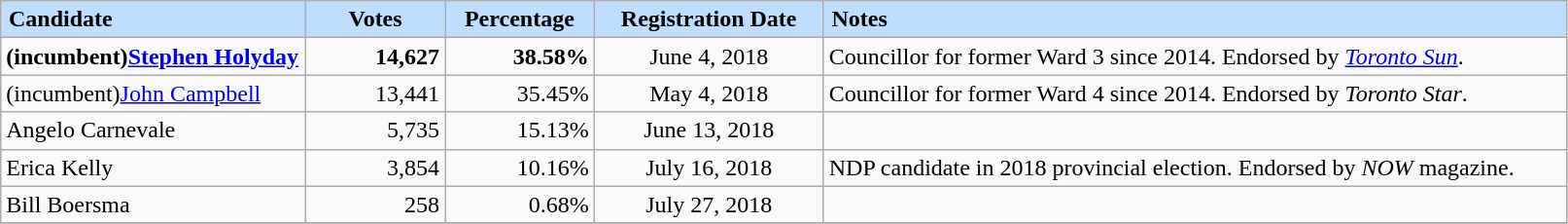<table class="sortable wikitable">
<tr>
<th scope="col" style="background-color:#bfdeff;width:200px;text-align:left;padding-left:5px;">Candidate</th>
<th scope="col" style="background-color:#bfdeff;width:88px;">Votes</th>
<th scope="col" style="background-color:#bfdeff;width:95px;">Percentage</th>
<th scope="col" style="background-color:#bfdeff;width:150px;">Registration Date</th>
<th scope="col" style="background-color:#bfdeff;width:500px;text-align:left;padding-left:5px;">Notes</th>
</tr>
<tr>
<td valign="top"><strong>(incumbent)<a href='#'>Stephen Holyday</a></strong></td>
<td valign="top" align="right"><strong>14,627</strong></td>
<td valign="top" align="right"><strong>38.58%</strong></td>
<td valign="top" align="center">June 4, 2018</td>
<td>Councillor for former Ward 3 since 2014. Endorsed by <em><a href='#'>Toronto Sun</a></em>.</td>
</tr>
<tr>
<td valign="top">(incumbent)<a href='#'>John Campbell</a></td>
<td valign="top" align="right">13,441</td>
<td valign="top" align="right">35.45%</td>
<td valign="top" align="center">May 4, 2018</td>
<td>Councillor for former Ward 4 since 2014. Endorsed by <em>Toronto Star</em>.</td>
</tr>
<tr>
<td valign="top">Angelo Carnevale</td>
<td valign="top" align="right">5,735</td>
<td valign="top" align="right">15.13%</td>
<td valign="top" align="center">June 13, 2018</td>
<td></td>
</tr>
<tr>
<td valign="top">Erica Kelly</td>
<td valign="top" align="right">3,854</td>
<td valign="top" align="right">10.16%</td>
<td valign="top" align="center">July 16, 2018</td>
<td>NDP candidate in 2018 provincial election. Endorsed by <em>NOW</em> magazine.</td>
</tr>
<tr>
<td valign="top">Bill Boersma</td>
<td valign="top" align="right">258</td>
<td valign="top" align="right">0.68%</td>
<td valign="top" align="center">July 27, 2018</td>
<td></td>
</tr>
<tr>
</tr>
</table>
